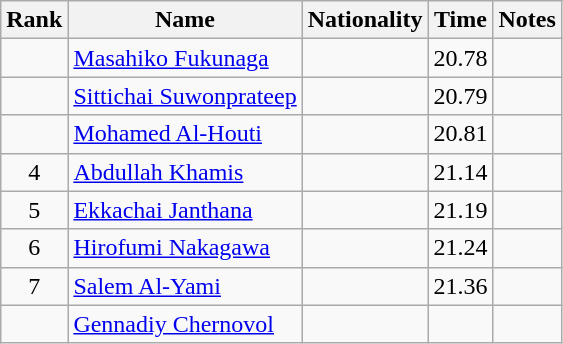<table class="wikitable sortable" style="text-align:center">
<tr>
<th>Rank</th>
<th>Name</th>
<th>Nationality</th>
<th>Time</th>
<th>Notes</th>
</tr>
<tr>
<td></td>
<td align=left><a href='#'>Masahiko Fukunaga</a></td>
<td align=left></td>
<td>20.78</td>
<td></td>
</tr>
<tr>
<td></td>
<td align=left><a href='#'>Sittichai Suwonprateep</a></td>
<td align=left></td>
<td>20.79</td>
<td></td>
</tr>
<tr>
<td></td>
<td align=left><a href='#'>Mohamed Al-Houti</a></td>
<td align=left></td>
<td>20.81</td>
<td></td>
</tr>
<tr>
<td>4</td>
<td align=left><a href='#'>Abdullah Khamis</a></td>
<td align=left></td>
<td>21.14</td>
<td></td>
</tr>
<tr>
<td>5</td>
<td align=left><a href='#'>Ekkachai Janthana</a></td>
<td align=left></td>
<td>21.19</td>
<td></td>
</tr>
<tr>
<td>6</td>
<td align=left><a href='#'>Hirofumi Nakagawa</a></td>
<td align=left></td>
<td>21.24</td>
<td></td>
</tr>
<tr>
<td>7</td>
<td align=left><a href='#'>Salem Al-Yami</a></td>
<td align=left></td>
<td>21.36</td>
<td></td>
</tr>
<tr>
<td></td>
<td align=left><a href='#'>Gennadiy Chernovol</a></td>
<td align=left></td>
<td></td>
<td></td>
</tr>
</table>
